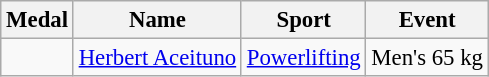<table class="wikitable sortable" style="font-size: 95%;">
<tr>
<th>Medal</th>
<th>Name</th>
<th>Sport</th>
<th>Event</th>
</tr>
<tr>
<td></td>
<td><a href='#'>Herbert Aceituno</a></td>
<td><a href='#'>Powerlifting</a></td>
<td>Men's 65 kg</td>
</tr>
</table>
